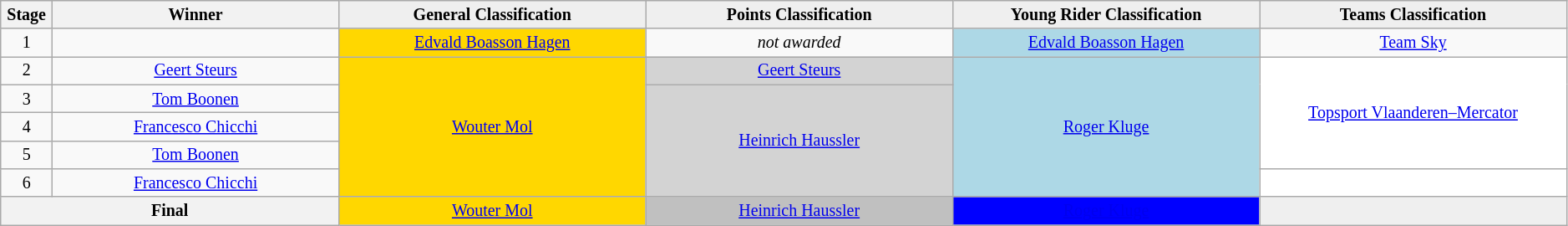<table class="wikitable" style="text-align: center; font-size:smaller;">
<tr style="background-color: #efefef;">
<th width="1%">Stage</th>
<th width="14%">Winner</th>
<th style="background:#EFEFEF;" width="15%">General Classification<br></th>
<th style="background:#EFEFEF;" width="15%">Points Classification<br></th>
<th style="background:#EFEFEF"  width="15%">Young Rider Classification<br></th>
<th style="background:#EFEFEF;" width="15%">Teams Classification</th>
</tr>
<tr>
<td>1</td>
<td></td>
<td style="background:gold;"><a href='#'>Edvald Boasson Hagen</a></td>
<td><em>not awarded</em></td>
<td style="background:lightblue;"><a href='#'>Edvald Boasson Hagen</a></td>
<td><a href='#'>Team Sky</a></td>
</tr>
<tr>
<td>2</td>
<td><a href='#'>Geert Steurs</a></td>
<td style="background:gold;" rowspan="5"><a href='#'>Wouter Mol</a></td>
<td style="background:lightgrey;" rowspan="1"><a href='#'>Geert Steurs</a></td>
<td style="background:lightblue;" rowspan="5"><a href='#'>Roger Kluge</a></td>
<td style="background:white;" rowspan="4"><a href='#'>Topsport Vlaanderen–Mercator</a></td>
</tr>
<tr>
<td>3</td>
<td><a href='#'>Tom Boonen</a></td>
<td style="background:lightgrey;" rowspan="4"><a href='#'>Heinrich Haussler</a></td>
</tr>
<tr>
<td>4</td>
<td><a href='#'>Francesco Chicchi</a></td>
</tr>
<tr>
<td>5</td>
<td><a href='#'>Tom Boonen</a></td>
</tr>
<tr>
<td>6</td>
<td><a href='#'>Francesco Chicchi</a></td>
<td style="background:white;" rowspan="1"></td>
</tr>
<tr>
<th colspan=2><strong>Final</strong></th>
<td style="background:gold;" rowspan="1"><a href='#'>Wouter Mol</a></td>
<td style="background:silver;" rowspan="1"><a href='#'>Heinrich Haussler</a></td>
<td style="background:blue;" rowspan="1"><a href='#'><span>Roger Kluge</span></a></td>
<td style="background:#EFEFEF;" rowspan="1"></td>
</tr>
</table>
